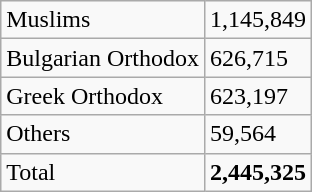<table class="wikitable">
<tr>
<td>Muslims</td>
<td>1,145,849</td>
</tr>
<tr>
<td>Bulgarian Orthodox</td>
<td>626,715</td>
</tr>
<tr>
<td>Greek Orthodox</td>
<td>623,197</td>
</tr>
<tr>
<td>Others</td>
<td>59,564</td>
</tr>
<tr>
<td>Total</td>
<td><strong>2,445,325</strong></td>
</tr>
</table>
